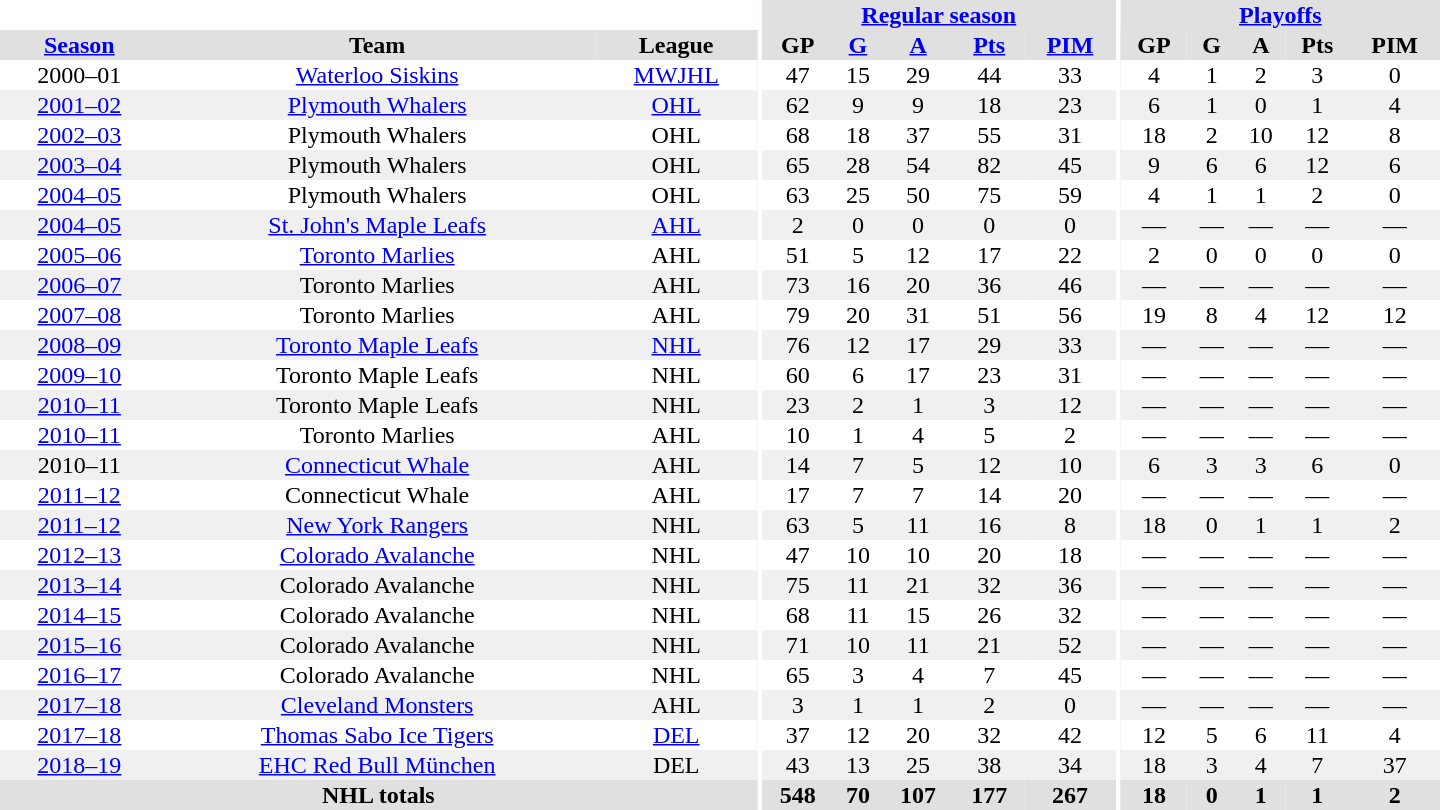<table border="0" cellpadding="1" cellspacing="0" style="text-align:center; width:60em">
<tr bgcolor="#e0e0e0">
<th colspan="3"  bgcolor="#ffffff"></th>
<th rowspan="99" bgcolor="#ffffff"></th>
<th colspan="5"><a href='#'>Regular season</a></th>
<th rowspan="99" bgcolor="#ffffff"></th>
<th colspan="5"><a href='#'>Playoffs</a></th>
</tr>
<tr bgcolor="#e0e0e0">
<th><a href='#'>Season</a></th>
<th>Team</th>
<th>League</th>
<th>GP</th>
<th><a href='#'>G</a></th>
<th><a href='#'>A</a></th>
<th><a href='#'>Pts</a></th>
<th><a href='#'>PIM</a></th>
<th>GP</th>
<th>G</th>
<th>A</th>
<th>Pts</th>
<th>PIM</th>
</tr>
<tr>
<td>2000–01</td>
<td><a href='#'>Waterloo Siskins</a></td>
<td><a href='#'>MWJHL</a></td>
<td>47</td>
<td>15</td>
<td>29</td>
<td>44</td>
<td>33</td>
<td>4</td>
<td>1</td>
<td>2</td>
<td>3</td>
<td>0</td>
</tr>
<tr bgcolor="#f0f0f0">
<td><a href='#'>2001–02</a></td>
<td><a href='#'>Plymouth Whalers</a></td>
<td><a href='#'>OHL</a></td>
<td>62</td>
<td>9</td>
<td>9</td>
<td>18</td>
<td>23</td>
<td>6</td>
<td>1</td>
<td>0</td>
<td>1</td>
<td>4</td>
</tr>
<tr>
<td><a href='#'>2002–03</a></td>
<td>Plymouth Whalers</td>
<td>OHL</td>
<td>68</td>
<td>18</td>
<td>37</td>
<td>55</td>
<td>31</td>
<td>18</td>
<td>2</td>
<td>10</td>
<td>12</td>
<td>8</td>
</tr>
<tr bgcolor="#f0f0f0">
<td><a href='#'>2003–04</a></td>
<td>Plymouth Whalers</td>
<td>OHL</td>
<td>65</td>
<td>28</td>
<td>54</td>
<td>82</td>
<td>45</td>
<td>9</td>
<td>6</td>
<td>6</td>
<td>12</td>
<td>6</td>
</tr>
<tr>
<td><a href='#'>2004–05</a></td>
<td>Plymouth Whalers</td>
<td>OHL</td>
<td>63</td>
<td>25</td>
<td>50</td>
<td>75</td>
<td>59</td>
<td>4</td>
<td>1</td>
<td>1</td>
<td>2</td>
<td>0</td>
</tr>
<tr bgcolor="#f0f0f0">
<td><a href='#'>2004–05</a></td>
<td><a href='#'>St. John's Maple Leafs</a></td>
<td><a href='#'>AHL</a></td>
<td>2</td>
<td>0</td>
<td>0</td>
<td>0</td>
<td>0</td>
<td>—</td>
<td>—</td>
<td>—</td>
<td>—</td>
<td>—</td>
</tr>
<tr>
<td><a href='#'>2005–06</a></td>
<td><a href='#'>Toronto Marlies</a></td>
<td>AHL</td>
<td>51</td>
<td>5</td>
<td>12</td>
<td>17</td>
<td>22</td>
<td>2</td>
<td>0</td>
<td>0</td>
<td>0</td>
<td>0</td>
</tr>
<tr bgcolor="#f0f0f0">
<td><a href='#'>2006–07</a></td>
<td>Toronto Marlies</td>
<td>AHL</td>
<td>73</td>
<td>16</td>
<td>20</td>
<td>36</td>
<td>46</td>
<td>—</td>
<td>—</td>
<td>—</td>
<td>—</td>
<td>—</td>
</tr>
<tr>
<td><a href='#'>2007–08</a></td>
<td>Toronto Marlies</td>
<td>AHL</td>
<td>79</td>
<td>20</td>
<td>31</td>
<td>51</td>
<td>56</td>
<td>19</td>
<td>8</td>
<td>4</td>
<td>12</td>
<td>12</td>
</tr>
<tr bgcolor="#f0f0f0">
<td><a href='#'>2008–09</a></td>
<td><a href='#'>Toronto Maple Leafs</a></td>
<td><a href='#'>NHL</a></td>
<td>76</td>
<td>12</td>
<td>17</td>
<td>29</td>
<td>33</td>
<td>—</td>
<td>—</td>
<td>—</td>
<td>—</td>
<td>—</td>
</tr>
<tr>
<td><a href='#'>2009–10</a></td>
<td>Toronto Maple Leafs</td>
<td>NHL</td>
<td>60</td>
<td>6</td>
<td>17</td>
<td>23</td>
<td>31</td>
<td>—</td>
<td>—</td>
<td>—</td>
<td>—</td>
<td>—</td>
</tr>
<tr bgcolor="#f0f0f0">
<td><a href='#'>2010–11</a></td>
<td>Toronto Maple Leafs</td>
<td>NHL</td>
<td>23</td>
<td>2</td>
<td>1</td>
<td>3</td>
<td>12</td>
<td>—</td>
<td>—</td>
<td>—</td>
<td>—</td>
<td>—</td>
</tr>
<tr>
<td><a href='#'>2010–11</a></td>
<td>Toronto Marlies</td>
<td>AHL</td>
<td>10</td>
<td>1</td>
<td>4</td>
<td>5</td>
<td>2</td>
<td>—</td>
<td>—</td>
<td>—</td>
<td>—</td>
<td>—</td>
</tr>
<tr bgcolor="#f0f0f0">
<td>2010–11</td>
<td><a href='#'>Connecticut Whale</a></td>
<td>AHL</td>
<td>14</td>
<td>7</td>
<td>5</td>
<td>12</td>
<td>10</td>
<td>6</td>
<td>3</td>
<td>3</td>
<td>6</td>
<td>0</td>
</tr>
<tr>
<td><a href='#'>2011–12</a></td>
<td>Connecticut Whale</td>
<td>AHL</td>
<td>17</td>
<td>7</td>
<td>7</td>
<td>14</td>
<td>20</td>
<td>—</td>
<td>—</td>
<td>—</td>
<td>—</td>
<td>—</td>
</tr>
<tr bgcolor="#f0f0f0">
<td><a href='#'>2011–12</a></td>
<td><a href='#'>New York Rangers</a></td>
<td>NHL</td>
<td>63</td>
<td>5</td>
<td>11</td>
<td>16</td>
<td>8</td>
<td>18</td>
<td>0</td>
<td>1</td>
<td>1</td>
<td>2</td>
</tr>
<tr>
<td><a href='#'>2012–13</a></td>
<td><a href='#'>Colorado Avalanche</a></td>
<td>NHL</td>
<td>47</td>
<td>10</td>
<td>10</td>
<td>20</td>
<td>18</td>
<td>—</td>
<td>—</td>
<td>—</td>
<td>—</td>
<td>—</td>
</tr>
<tr bgcolor="#f0f0f0">
<td><a href='#'>2013–14</a></td>
<td>Colorado Avalanche</td>
<td>NHL</td>
<td>75</td>
<td>11</td>
<td>21</td>
<td>32</td>
<td>36</td>
<td>—</td>
<td>—</td>
<td>—</td>
<td>—</td>
<td>—</td>
</tr>
<tr>
<td><a href='#'>2014–15</a></td>
<td>Colorado Avalanche</td>
<td>NHL</td>
<td>68</td>
<td>11</td>
<td>15</td>
<td>26</td>
<td>32</td>
<td>—</td>
<td>—</td>
<td>—</td>
<td>—</td>
<td>—</td>
</tr>
<tr bgcolor="#f0f0f0">
<td><a href='#'>2015–16</a></td>
<td>Colorado Avalanche</td>
<td>NHL</td>
<td>71</td>
<td>10</td>
<td>11</td>
<td>21</td>
<td>52</td>
<td>—</td>
<td>—</td>
<td>—</td>
<td>—</td>
<td>—</td>
</tr>
<tr>
<td><a href='#'>2016–17</a></td>
<td>Colorado Avalanche</td>
<td>NHL</td>
<td>65</td>
<td>3</td>
<td>4</td>
<td>7</td>
<td>45</td>
<td>—</td>
<td>—</td>
<td>—</td>
<td>—</td>
<td>—</td>
</tr>
<tr bgcolor="#f0f0f0">
<td><a href='#'>2017–18</a></td>
<td><a href='#'>Cleveland Monsters</a></td>
<td>AHL</td>
<td>3</td>
<td>1</td>
<td>1</td>
<td>2</td>
<td>0</td>
<td>—</td>
<td>—</td>
<td>—</td>
<td>—</td>
<td>—</td>
</tr>
<tr>
<td><a href='#'>2017–18</a></td>
<td><a href='#'>Thomas Sabo Ice Tigers</a></td>
<td><a href='#'>DEL</a></td>
<td>37</td>
<td>12</td>
<td>20</td>
<td>32</td>
<td>42</td>
<td>12</td>
<td>5</td>
<td>6</td>
<td>11</td>
<td>4</td>
</tr>
<tr bgcolor="#f0f0f0">
<td><a href='#'>2018–19</a></td>
<td><a href='#'>EHC Red Bull München</a></td>
<td>DEL</td>
<td>43</td>
<td>13</td>
<td>25</td>
<td>38</td>
<td>34</td>
<td>18</td>
<td>3</td>
<td>4</td>
<td>7</td>
<td>37</td>
</tr>
<tr bgcolor="#e0e0e0">
<th colspan="3">NHL totals</th>
<th>548</th>
<th>70</th>
<th>107</th>
<th>177</th>
<th>267</th>
<th>18</th>
<th>0</th>
<th>1</th>
<th>1</th>
<th>2</th>
</tr>
</table>
